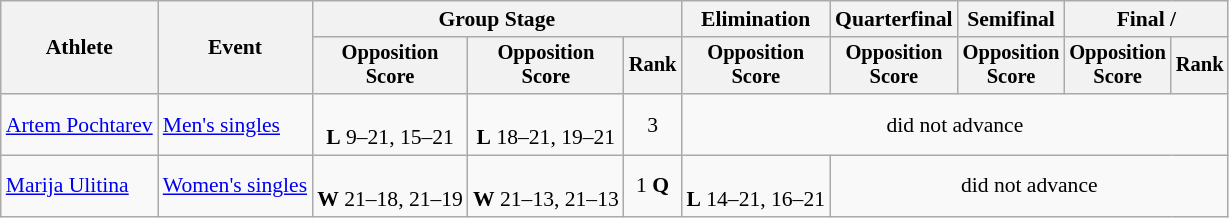<table class="wikitable" style="font-size:90%">
<tr>
<th rowspan=2>Athlete</th>
<th rowspan=2>Event</th>
<th colspan=3>Group Stage</th>
<th>Elimination</th>
<th>Quarterfinal</th>
<th>Semifinal</th>
<th colspan=2>Final / </th>
</tr>
<tr style="font-size:95%">
<th>Opposition<br>Score</th>
<th>Opposition<br>Score</th>
<th>Rank</th>
<th>Opposition<br>Score</th>
<th>Opposition<br>Score</th>
<th>Opposition<br>Score</th>
<th>Opposition<br>Score</th>
<th>Rank</th>
</tr>
<tr align=center>
<td align=left><a href='#'>Artem Pochtarev</a></td>
<td align=left><a href='#'>Men's singles</a></td>
<td><br><strong>L</strong> 9–21, 15–21</td>
<td><br><strong>L</strong> 18–21, 19–21</td>
<td>3</td>
<td colspan=5>did not advance</td>
</tr>
<tr align=center>
<td align=left><a href='#'>Marija Ulitina</a></td>
<td align=left><a href='#'>Women's singles</a></td>
<td><br><strong>W</strong> 21–18, 21–19</td>
<td><br> <strong>W</strong> 21–13, 21–13</td>
<td>1 <strong>Q</strong></td>
<td><br><strong>L</strong> 14–21, 16–21</td>
<td colspan=4>did not advance</td>
</tr>
</table>
